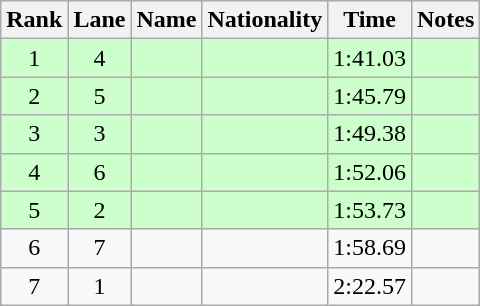<table class="wikitable sortable" style="text-align:center">
<tr>
<th>Rank</th>
<th>Lane</th>
<th>Name</th>
<th>Nationality</th>
<th>Time</th>
<th>Notes</th>
</tr>
<tr bgcolor=ccffcc>
<td>1</td>
<td>4</td>
<td align=left></td>
<td align=left></td>
<td>1:41.03</td>
<td><strong></strong></td>
</tr>
<tr bgcolor=ccffcc>
<td>2</td>
<td>5</td>
<td align=left></td>
<td align=left></td>
<td>1:45.79</td>
<td><strong></strong></td>
</tr>
<tr bgcolor=ccffcc>
<td>3</td>
<td>3</td>
<td align=left></td>
<td align=left></td>
<td>1:49.38</td>
<td><strong></strong></td>
</tr>
<tr bgcolor=ccffcc>
<td>4</td>
<td>6</td>
<td align=left></td>
<td align=left></td>
<td>1:52.06</td>
<td><strong></strong></td>
</tr>
<tr bgcolor=ccffcc>
<td>5</td>
<td>2</td>
<td align=left></td>
<td align=left></td>
<td>1:53.73</td>
<td><strong></strong></td>
</tr>
<tr>
<td>6</td>
<td>7</td>
<td align=left></td>
<td align=left></td>
<td>1:58.69</td>
<td></td>
</tr>
<tr>
<td>7</td>
<td>1</td>
<td align=left></td>
<td align=left></td>
<td>2:22.57</td>
<td></td>
</tr>
</table>
